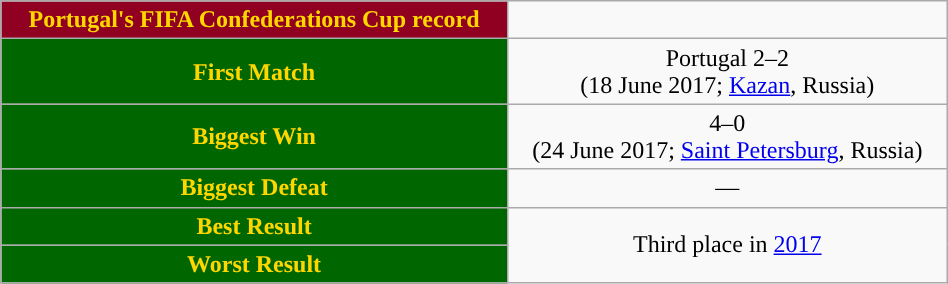<table class="wikitable collapsible" style="width:50%;text-align:center">
<tr>
<th style="background:#900020; color:gold; ">Portugal's FIFA Confederations Cup record</th>
</tr>
<tr>
<th style="background:#006600; color:gold; ">First Match</th>
<td> Portugal 2–2 <br> (18 June 2017; <a href='#'>Kazan</a>, Russia)</td>
</tr>
<tr>
<th style="background:#006600; color:gold; ">Biggest Win</th>
<td> 4–0 <br> (24 June 2017; <a href='#'>Saint Petersburg</a>, Russia)</td>
</tr>
<tr>
<th style="background:#006600; color:gold; ">Biggest Defeat</th>
<td>—</td>
</tr>
<tr>
<th style="background:#006600; color:gold; ">Best Result</th>
<td rowspan="2">Third place in <a href='#'>2017</a></td>
</tr>
<tr>
<th style="background:#006600; color:gold; ">Worst Result</th>
</tr>
</table>
